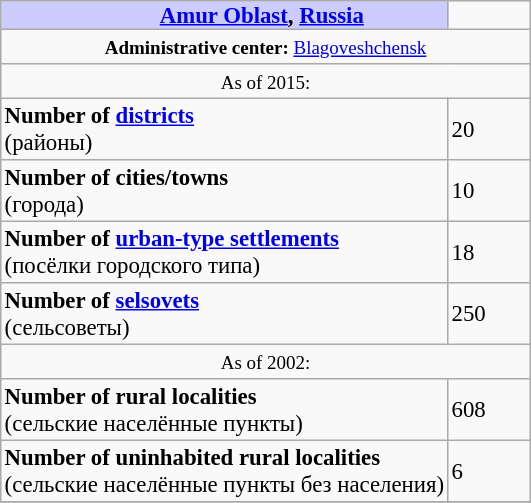<table border=1 align="right" cellpadding=2 cellspacing=0 style="margin: 0 0 1em 1em; background: #f9f9f9; border: 1px #aaa solid; border-collapse: collapse; font-size: 95%;">
<tr>
<th bgcolor="#ccccff" style="padding:0 0 0 50px;"><a href='#'>Amur Oblast</a>, <a href='#'>Russia</a></th>
<td width="50px"></td>
</tr>
<tr>
<td colspan=2 align="center"><small><strong>Administrative center:</strong> <a href='#'>Blagoveshchensk</a></small></td>
</tr>
<tr>
<td colspan=2 align="center"><small>As of 2015:</small></td>
</tr>
<tr>
<td><strong>Number of <a href='#'>districts</a></strong><br>(районы)</td>
<td>20</td>
</tr>
<tr>
<td><strong>Number of cities/towns</strong><br>(города)</td>
<td>10</td>
</tr>
<tr>
<td><strong>Number of <a href='#'>urban-type settlements</a></strong><br>(посёлки городского типа)</td>
<td>18</td>
</tr>
<tr>
<td><strong>Number of <a href='#'>selsovets</a></strong><br>(сельсоветы)</td>
<td>250</td>
</tr>
<tr>
<td colspan=2 align="center"><small>As of 2002:</small></td>
</tr>
<tr>
<td><strong>Number of rural localities</strong><br>(сельские населённые пункты)</td>
<td>608</td>
</tr>
<tr>
<td><strong>Number of uninhabited rural localities</strong><br>(сельские населённые пункты без населения)</td>
<td>6</td>
</tr>
<tr>
</tr>
</table>
